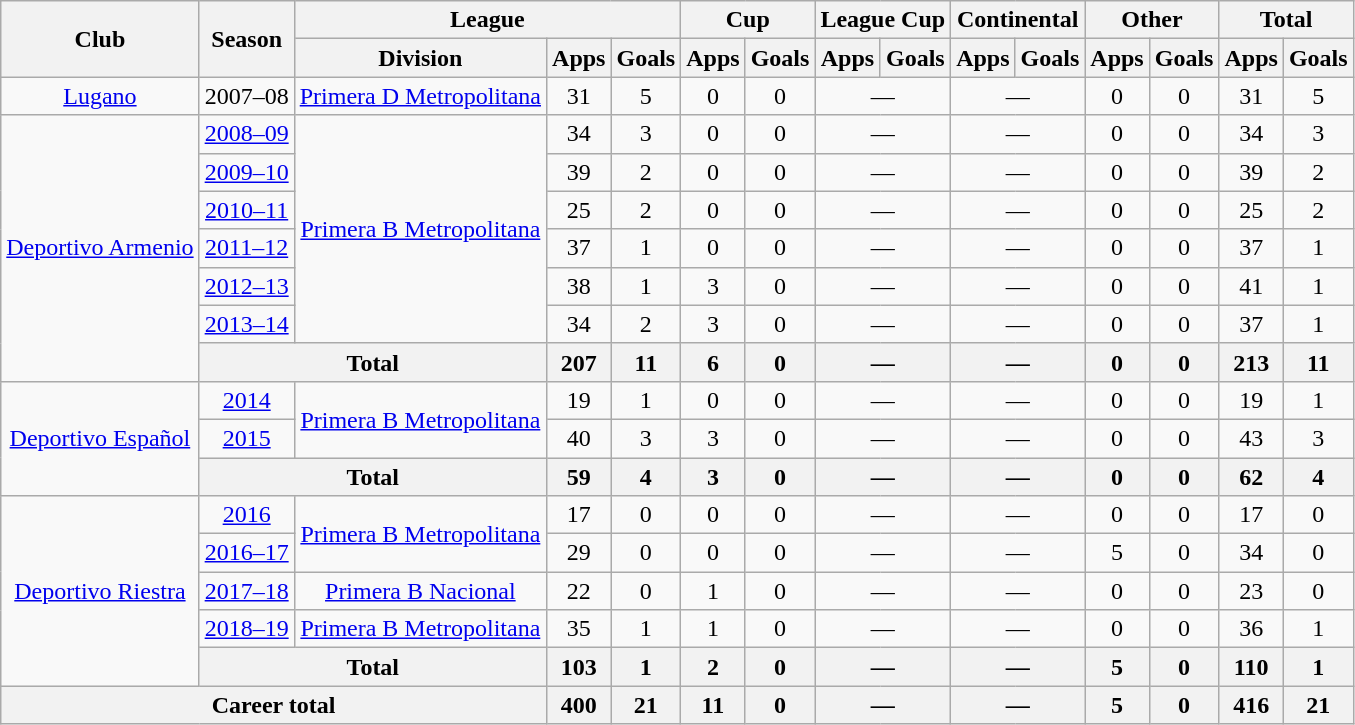<table class="wikitable" style="text-align:center">
<tr>
<th rowspan="2">Club</th>
<th rowspan="2">Season</th>
<th colspan="3">League</th>
<th colspan="2">Cup</th>
<th colspan="2">League Cup</th>
<th colspan="2">Continental</th>
<th colspan="2">Other</th>
<th colspan="2">Total</th>
</tr>
<tr>
<th>Division</th>
<th>Apps</th>
<th>Goals</th>
<th>Apps</th>
<th>Goals</th>
<th>Apps</th>
<th>Goals</th>
<th>Apps</th>
<th>Goals</th>
<th>Apps</th>
<th>Goals</th>
<th>Apps</th>
<th>Goals</th>
</tr>
<tr>
<td rowspan="1"><a href='#'>Lugano</a></td>
<td>2007–08</td>
<td rowspan="1"><a href='#'>Primera D Metropolitana</a></td>
<td>31</td>
<td>5</td>
<td>0</td>
<td>0</td>
<td colspan="2">—</td>
<td colspan="2">—</td>
<td>0</td>
<td>0</td>
<td>31</td>
<td>5</td>
</tr>
<tr>
<td rowspan="7"><a href='#'>Deportivo Armenio</a></td>
<td><a href='#'>2008–09</a></td>
<td rowspan="6"><a href='#'>Primera B Metropolitana</a></td>
<td>34</td>
<td>3</td>
<td>0</td>
<td>0</td>
<td colspan="2">—</td>
<td colspan="2">—</td>
<td>0</td>
<td>0</td>
<td>34</td>
<td>3</td>
</tr>
<tr>
<td><a href='#'>2009–10</a></td>
<td>39</td>
<td>2</td>
<td>0</td>
<td>0</td>
<td colspan="2">—</td>
<td colspan="2">—</td>
<td>0</td>
<td>0</td>
<td>39</td>
<td>2</td>
</tr>
<tr>
<td><a href='#'>2010–11</a></td>
<td>25</td>
<td>2</td>
<td>0</td>
<td>0</td>
<td colspan="2">—</td>
<td colspan="2">—</td>
<td>0</td>
<td>0</td>
<td>25</td>
<td>2</td>
</tr>
<tr>
<td><a href='#'>2011–12</a></td>
<td>37</td>
<td>1</td>
<td>0</td>
<td>0</td>
<td colspan="2">—</td>
<td colspan="2">—</td>
<td>0</td>
<td>0</td>
<td>37</td>
<td>1</td>
</tr>
<tr>
<td><a href='#'>2012–13</a></td>
<td>38</td>
<td>1</td>
<td>3</td>
<td>0</td>
<td colspan="2">—</td>
<td colspan="2">—</td>
<td>0</td>
<td>0</td>
<td>41</td>
<td>1</td>
</tr>
<tr>
<td><a href='#'>2013–14</a></td>
<td>34</td>
<td>2</td>
<td>3</td>
<td>0</td>
<td colspan="2">—</td>
<td colspan="2">—</td>
<td>0</td>
<td>0</td>
<td>37</td>
<td>1</td>
</tr>
<tr>
<th colspan="2">Total</th>
<th>207</th>
<th>11</th>
<th>6</th>
<th>0</th>
<th colspan="2">—</th>
<th colspan="2">—</th>
<th>0</th>
<th>0</th>
<th>213</th>
<th>11</th>
</tr>
<tr>
<td rowspan="3"><a href='#'>Deportivo Español</a></td>
<td><a href='#'>2014</a></td>
<td rowspan="2"><a href='#'>Primera B Metropolitana</a></td>
<td>19</td>
<td>1</td>
<td>0</td>
<td>0</td>
<td colspan="2">—</td>
<td colspan="2">—</td>
<td>0</td>
<td>0</td>
<td>19</td>
<td>1</td>
</tr>
<tr>
<td><a href='#'>2015</a></td>
<td>40</td>
<td>3</td>
<td>3</td>
<td>0</td>
<td colspan="2">—</td>
<td colspan="2">—</td>
<td>0</td>
<td>0</td>
<td>43</td>
<td>3</td>
</tr>
<tr>
<th colspan="2">Total</th>
<th>59</th>
<th>4</th>
<th>3</th>
<th>0</th>
<th colspan="2">—</th>
<th colspan="2">—</th>
<th>0</th>
<th>0</th>
<th>62</th>
<th>4</th>
</tr>
<tr>
<td rowspan="5"><a href='#'>Deportivo Riestra</a></td>
<td><a href='#'>2016</a></td>
<td rowspan="2"><a href='#'>Primera B Metropolitana</a></td>
<td>17</td>
<td>0</td>
<td>0</td>
<td>0</td>
<td colspan="2">—</td>
<td colspan="2">—</td>
<td>0</td>
<td>0</td>
<td>17</td>
<td>0</td>
</tr>
<tr>
<td><a href='#'>2016–17</a></td>
<td>29</td>
<td>0</td>
<td>0</td>
<td>0</td>
<td colspan="2">—</td>
<td colspan="2">—</td>
<td>5</td>
<td>0</td>
<td>34</td>
<td>0</td>
</tr>
<tr>
<td><a href='#'>2017–18</a></td>
<td rowspan="1"><a href='#'>Primera B Nacional</a></td>
<td>22</td>
<td>0</td>
<td>1</td>
<td>0</td>
<td colspan="2">—</td>
<td colspan="2">—</td>
<td>0</td>
<td>0</td>
<td>23</td>
<td>0</td>
</tr>
<tr>
<td><a href='#'>2018–19</a></td>
<td rowspan="1"><a href='#'>Primera B Metropolitana</a></td>
<td>35</td>
<td>1</td>
<td>1</td>
<td>0</td>
<td colspan="2">—</td>
<td colspan="2">—</td>
<td>0</td>
<td>0</td>
<td>36</td>
<td>1</td>
</tr>
<tr>
<th colspan="2">Total</th>
<th>103</th>
<th>1</th>
<th>2</th>
<th>0</th>
<th colspan="2">—</th>
<th colspan="2">—</th>
<th>5</th>
<th>0</th>
<th>110</th>
<th>1</th>
</tr>
<tr>
<th colspan="3">Career total</th>
<th>400</th>
<th>21</th>
<th>11</th>
<th>0</th>
<th colspan="2">—</th>
<th colspan="2">—</th>
<th>5</th>
<th>0</th>
<th>416</th>
<th>21</th>
</tr>
</table>
